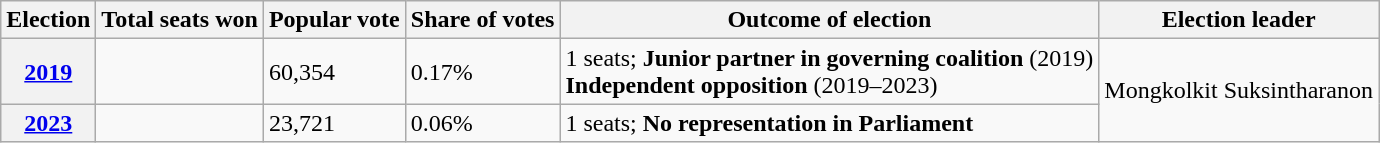<table class="wikitable">
<tr>
<th>Election</th>
<th>Total seats won</th>
<th>Popular vote</th>
<th>Share of votes</th>
<th>Outcome of election</th>
<th>Election leader</th>
</tr>
<tr>
<th><a href='#'>2019</a></th>
<td></td>
<td>60,354</td>
<td>0.17%</td>
<td>1 seats; <strong>Junior partner in governing coalition</strong> (2019)<br><strong>Independent opposition</strong> (2019–2023)</td>
<td rowspan=2>Mongkolkit Suksintharanon</td>
</tr>
<tr>
<th><a href='#'>2023</a></th>
<td></td>
<td>23,721</td>
<td>0.06%</td>
<td>1 seats; <strong>No representation in Parliament</strong></td>
</tr>
</table>
